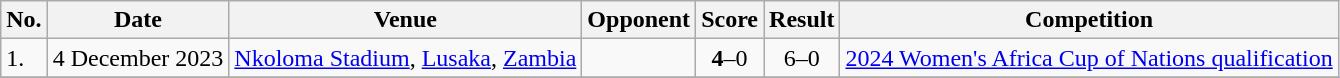<table class="wikitable">
<tr>
<th>No.</th>
<th>Date</th>
<th>Venue</th>
<th>Opponent</th>
<th>Score</th>
<th>Result</th>
<th>Competition</th>
</tr>
<tr>
<td>1.</td>
<td>4 December 2023</td>
<td><a href='#'>Nkoloma Stadium</a>, <a href='#'>Lusaka</a>, <a href='#'>Zambia</a></td>
<td></td>
<td align=center><strong>4</strong>–0</td>
<td align=center>6–0</td>
<td><a href='#'>2024 Women's Africa Cup of Nations qualification</a></td>
</tr>
<tr>
</tr>
</table>
